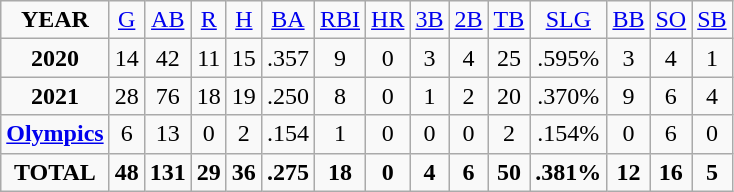<table class="wikitable">
<tr align=center>
<td><strong>YEAR</strong></td>
<td><a href='#'>G</a></td>
<td><a href='#'>AB</a></td>
<td><a href='#'>R</a></td>
<td><a href='#'>H</a></td>
<td><a href='#'>BA</a></td>
<td><a href='#'>RBI</a></td>
<td><a href='#'>HR</a></td>
<td><a href='#'>3B</a></td>
<td><a href='#'>2B</a></td>
<td><a href='#'>TB</a></td>
<td><a href='#'>SLG</a></td>
<td><a href='#'>BB</a></td>
<td><a href='#'>SO</a></td>
<td><a href='#'>SB</a></td>
</tr>
<tr align=center>
<td><strong>2020</strong></td>
<td>14</td>
<td>42</td>
<td>11</td>
<td>15</td>
<td>.357</td>
<td>9</td>
<td>0</td>
<td>3</td>
<td>4</td>
<td>25</td>
<td>.595%</td>
<td>3</td>
<td>4</td>
<td>1</td>
</tr>
<tr align=center>
<td><strong>2021</strong></td>
<td>28</td>
<td>76</td>
<td>18</td>
<td>19</td>
<td>.250</td>
<td>8</td>
<td>0</td>
<td>1</td>
<td>2</td>
<td>20</td>
<td>.370%</td>
<td>9</td>
<td>6</td>
<td>4</td>
</tr>
<tr align=center>
<td><strong><a href='#'>Olympics</a></strong></td>
<td>6</td>
<td>13</td>
<td>0</td>
<td>2</td>
<td>.154</td>
<td>1</td>
<td>0</td>
<td>0</td>
<td>0</td>
<td>2</td>
<td>.154%</td>
<td>0</td>
<td>6</td>
<td>0</td>
</tr>
<tr align=center>
<td><strong>TOTAL</strong></td>
<td><strong>48</strong></td>
<td><strong>131</strong></td>
<td><strong>29</strong></td>
<td><strong>36</strong></td>
<td><strong>.275</strong></td>
<td><strong>18</strong></td>
<td><strong>0</strong></td>
<td><strong>4</strong></td>
<td><strong>6</strong></td>
<td><strong>50</strong></td>
<td><strong>.381%</strong></td>
<td><strong>12</strong></td>
<td><strong>16</strong></td>
<td><strong>5</strong></td>
</tr>
</table>
